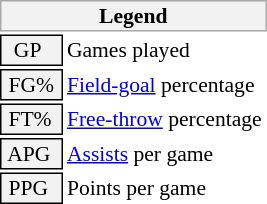<table class="toccolours" style="font-size: 90%; white-space: nowrap;">
<tr>
<th colspan="6" style="background:#f2f2f2; border:1px solid #aaa;">Legend</th>
</tr>
<tr>
<td style="background:#f2f2f2; border:1px solid black;">  GP</td>
<td>Games played</td>
</tr>
<tr>
<td style="background:#f2f2f2; border:1px solid black;"> FG% </td>
<td style="padding-right: 8px"><a href='#'>Field-goal</a> percentage</td>
</tr>
<tr>
<td style="background:#f2f2f2; border:1px solid black;"> FT% </td>
<td><a href='#'>Free-throw</a> percentage</td>
</tr>
<tr>
<td style="background:#f2f2f2; border:1px solid black;"> APG </td>
<td><a href='#'>Assists</a> per game</td>
</tr>
<tr>
<td style="background:#f2f2f2; border:1px solid black;"> PPG </td>
<td>Points per game</td>
</tr>
<tr>
</tr>
</table>
